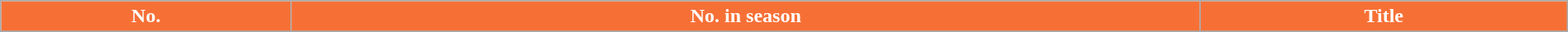<table class="wikitable plainrowheaders" style="width: 100%; margin-right: 0;">
<tr>
<th style="background: #F67036; color: #ffffff;">No.</th>
<th style="background: #F67036; color: #ffffff;">No. in season</th>
<th style="background: #F67036; color: #ffffff;">Title</th>
</tr>
<tr>
</tr>
</table>
